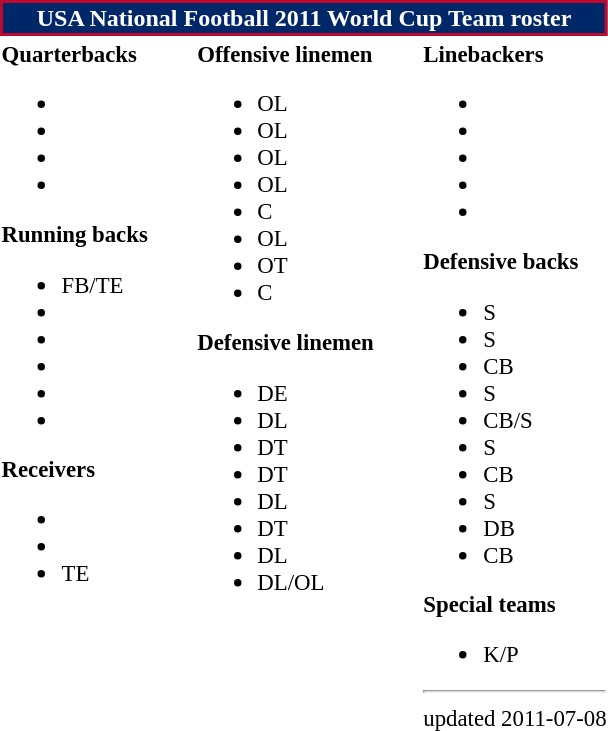<table class="toccolours" style="text-align: left;">
<tr>
<th colspan="7" style="background-color: #002868; border:2px solid #BF0A30;color:white;text-align:center;">USA National Football 2011 World Cup Team roster</th>
</tr>
<tr>
<td style="font-size: 95%;vertical-align:top;"><strong>Quarterbacks</strong><br><ul><li></li><li></li><li></li><li></li></ul><strong>Running backs</strong><ul><li> FB/TE</li><li></li><li></li><li></li><li></li><li></li></ul><strong>Receivers</strong><ul><li></li><li></li><li> TE</li></ul></td>
<td style="width: 25px;"></td>
<td style="font-size: 95%;vertical-align:top;"><strong>Offensive linemen</strong><br><ul><li> OL</li><li> OL</li><li> OL</li><li> OL</li><li> C</li><li> OL</li><li> OT</li><li> C</li></ul><strong>Defensive linemen</strong><ul><li> DE</li><li> DL</li><li> DT</li><li> DT</li><li> DL</li><li> DT</li><li> DL</li><li> DL/OL</li></ul></td>
<td style="width: 25px;"></td>
<td style="font-size: 95%;vertical-align:top;"><strong>Linebackers</strong><br><ul><li></li><li></li><li></li><li></li><li></li></ul><strong>Defensive backs</strong><ul><li> S</li><li> S</li><li> CB</li><li> S</li><li> CB/S</li><li> S</li><li> CB</li><li> S</li><li> DB</li><li> CB</li></ul><strong>Special teams</strong><ul><li> K/P</li></ul><hr>
<span></span> updated 2011-07-08<br></td>
</tr>
<tr>
</tr>
</table>
